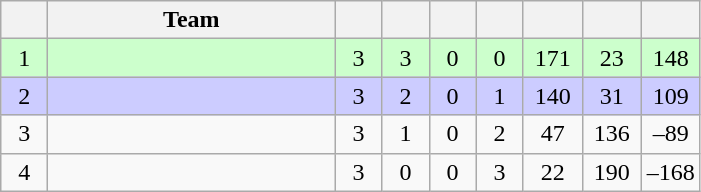<table class="wikitable" style="text-align:center;">
<tr>
<th style="width:1.5em;"></th>
<th style="width:11.5em">Team</th>
<th style="width:1.5em;"></th>
<th style="width:1.5em;"></th>
<th style="width:1.5em;"></th>
<th style="width:1.5em;"></th>
<th style="width:2.0em;"></th>
<th style="width:2.0em;"></th>
<th></th>
</tr>
<tr bgcolor=ccffcc>
<td>1</td>
<td align="left"></td>
<td>3</td>
<td>3</td>
<td>0</td>
<td>0</td>
<td>171</td>
<td>23</td>
<td>148</td>
</tr>
<tr bgcolor=ccccff>
<td>2</td>
<td align="left"></td>
<td>3</td>
<td>2</td>
<td>0</td>
<td>1</td>
<td>140</td>
<td>31</td>
<td>109</td>
</tr>
<tr>
<td>3</td>
<td align="left"></td>
<td>3</td>
<td>1</td>
<td>0</td>
<td>2</td>
<td>47</td>
<td>136</td>
<td>–89</td>
</tr>
<tr>
<td>4</td>
<td align="left"></td>
<td>3</td>
<td>0</td>
<td>0</td>
<td>3</td>
<td>22</td>
<td>190</td>
<td>–168</td>
</tr>
</table>
